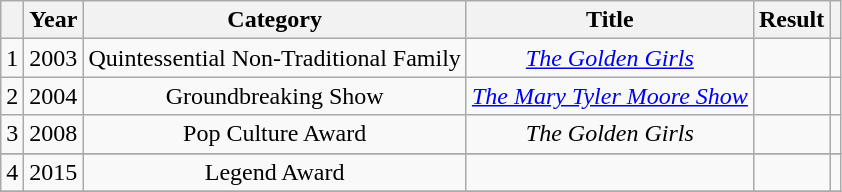<table class="wikitable" style="text-align:center;">
<tr>
<th scope="col"></th>
<th scope="col">Year</th>
<th scope="col">Category</th>
<th scope="col">Title</th>
<th scope="col">Result</th>
<th scope="col"></th>
</tr>
<tr>
<td>1</td>
<td>2003</td>
<td>Quintessential Non-Traditional Family</td>
<td><em><a href='#'>The Golden Girls</a></em></td>
<td></td>
<td></td>
</tr>
<tr>
<td>2</td>
<td>2004</td>
<td>Groundbreaking Show</td>
<td><em><a href='#'>The Mary Tyler Moore Show</a></em></td>
<td></td>
<td></td>
</tr>
<tr>
<td>3</td>
<td>2008</td>
<td>Pop Culture Award</td>
<td><em>The Golden Girls</em></td>
<td></td>
<td></td>
</tr>
<tr>
</tr>
<tr>
<td>4</td>
<td>2015</td>
<td>Legend Award</td>
<td></td>
<td></td>
<td></td>
</tr>
<tr>
</tr>
</table>
